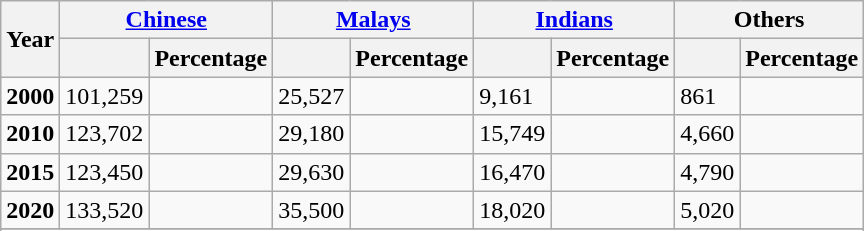<table class="wikitable sortable">
<tr>
<th rowspan="2">Year</th>
<th colspan="2"><a href='#'>Chinese</a></th>
<th colspan="2"><a href='#'>Malays</a></th>
<th colspan="2"><a href='#'>Indians</a></th>
<th colspan="2">Others</th>
</tr>
<tr>
<th><a href='#'></a></th>
<th>Percentage</th>
<th></th>
<th>Percentage</th>
<th></th>
<th>Percentage</th>
<th></th>
<th>Percentage</th>
</tr>
<tr>
<td><strong>2000</strong></td>
<td>101,259</td>
<td></td>
<td>25,527</td>
<td></td>
<td>9,161</td>
<td></td>
<td>861</td>
<td></td>
</tr>
<tr>
<td><strong>2010</strong></td>
<td>123,702</td>
<td></td>
<td>29,180</td>
<td></td>
<td>15,749</td>
<td></td>
<td>4,660</td>
<td></td>
</tr>
<tr>
<td><strong>2015</strong></td>
<td>123,450</td>
<td></td>
<td>29,630</td>
<td></td>
<td>16,470</td>
<td></td>
<td>4,790</td>
<td></td>
</tr>
<tr>
<td><strong>2020</strong></td>
<td>133,520</td>
<td></td>
<td>35,500</td>
<td></td>
<td>18,020</td>
<td></td>
<td>5,020</td>
<td></td>
</tr>
<tr>
</tr>
<tr class="sortbottom">
</tr>
</table>
